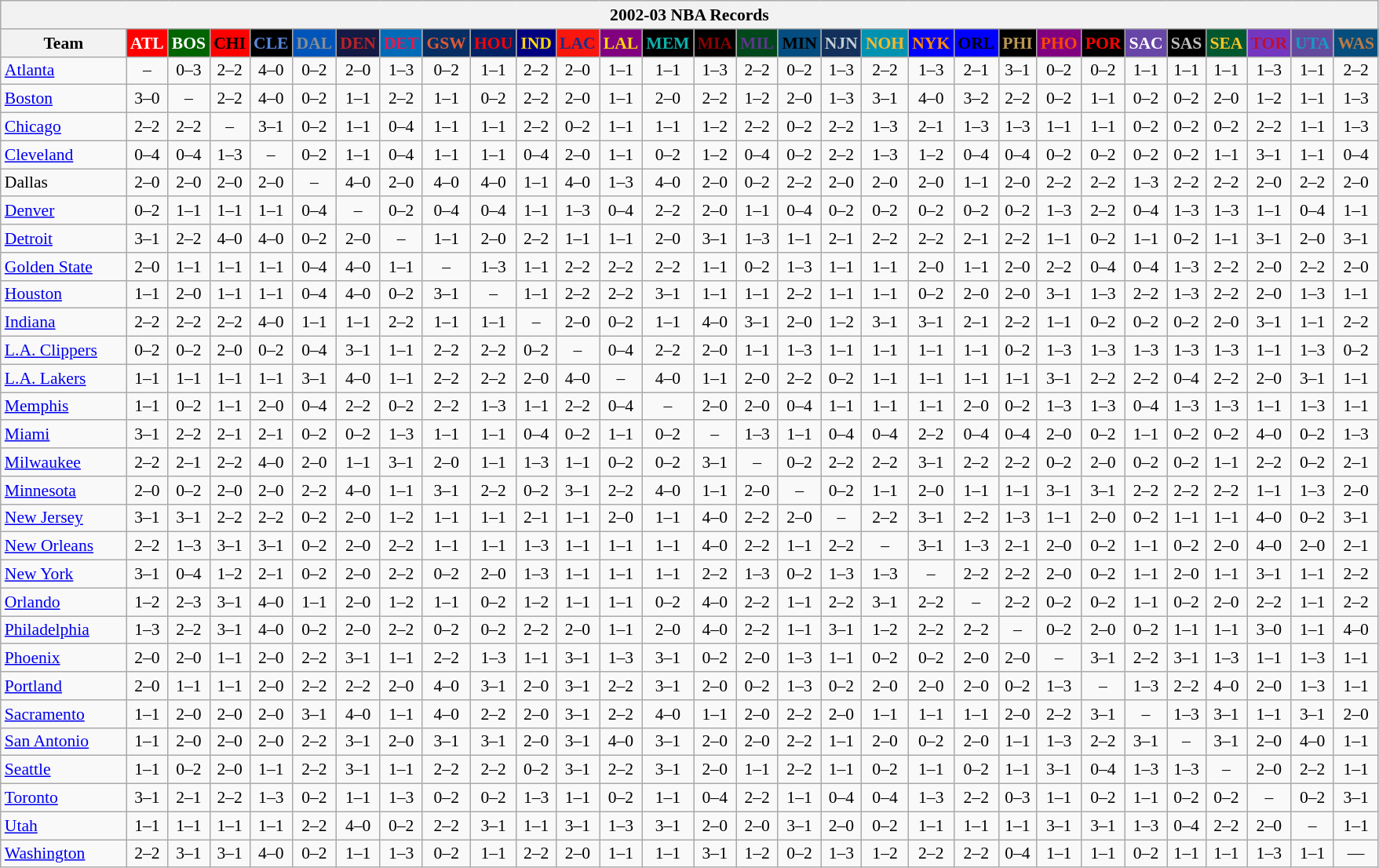<table class="wikitable" style="font-size:90%; text-align:center;">
<tr>
<th colspan=30>2002-03 NBA Records</th>
</tr>
<tr>
<th width=100>Team</th>
<th style="background:#FF0000;color:#FFFFFF;width=35">ATL</th>
<th style="background:#006400;color:#FFFFFF;width=35">BOS</th>
<th style="background:#FF0000;color:#000000;width=35">CHI</th>
<th style="background:#000000;color:#5787DC;width=35">CLE</th>
<th style="background:#0055BA;color:#898D8F;width=35">DAL</th>
<th style="background:#141A44;color:#BC2224;width=35">DEN</th>
<th style="background:#006BB7;color:#ED164B;width=35">DET</th>
<th style="background:#072E63;color:#DC5A34;width=35">GSW</th>
<th style="background:#002366;color:#FF0000;width=35">HOU</th>
<th style="background:#000080;color:#FFD700;width=35">IND</th>
<th style="background:#F9160D;color:#1A2E8B;width=35">LAC</th>
<th style="background:#800080;color:#FFD700;width=35">LAL</th>
<th style="background:#000000;color:#0CB2AC;width=35">MEM</th>
<th style="background:#000000;color:#8B0000;width=35">MIA</th>
<th style="background:#00471B;color:#5C378A;width=35">MIL</th>
<th style="background:#044D80;color:#000000;width=35">MIN</th>
<th style="background:#12305B;color:#C4CED4;width=35">NJN</th>
<th style="background:#0093B1;color:#FDB827;width=35">NOH</th>
<th style="background:#0000FF;color:#FF8C00;width=35">NYK</th>
<th style="background:#0000FF;color:#000000;width=35">ORL</th>
<th style="background:#000000;color:#BB9754;width=35">PHI</th>
<th style="background:#800080;color:#FF4500;width=35">PHO</th>
<th style="background:#000000;color:#FF0000;width=35">POR</th>
<th style="background:#6846A8;color:#FFFFFF;width=35">SAC</th>
<th style="background:#000000;color:#C0C0C0;width=35">SAS</th>
<th style="background:#005831;color:#FFC322;width=35">SEA</th>
<th style="background:#7436BF;color:#BE0F34;width=35">TOR</th>
<th style="background:#644A9C;color:#149BC7;width=35">UTA</th>
<th style="background:#044D7D;color:#BC7A44;width=35">WAS</th>
</tr>
<tr>
<td style="text-align:left;"><a href='#'>Atlanta</a></td>
<td>–</td>
<td>0–3</td>
<td>2–2</td>
<td>4–0</td>
<td>0–2</td>
<td>2–0</td>
<td>1–3</td>
<td>0–2</td>
<td>1–1</td>
<td>2–2</td>
<td>2–0</td>
<td>1–1</td>
<td>1–1</td>
<td>1–3</td>
<td>2–2</td>
<td>0–2</td>
<td>1–3</td>
<td>2–2</td>
<td>1–3</td>
<td>2–1</td>
<td>3–1</td>
<td>0–2</td>
<td>0–2</td>
<td>1–1</td>
<td>1–1</td>
<td>1–1</td>
<td>1–3</td>
<td>1–1</td>
<td>2–2</td>
</tr>
<tr>
<td style="text-align:left;"><a href='#'>Boston</a></td>
<td>3–0</td>
<td>–</td>
<td>2–2</td>
<td>4–0</td>
<td>0–2</td>
<td>1–1</td>
<td>2–2</td>
<td>1–1</td>
<td>0–2</td>
<td>2–2</td>
<td>2–0</td>
<td>1–1</td>
<td>2–0</td>
<td>2–2</td>
<td>1–2</td>
<td>2–0</td>
<td>1–3</td>
<td>3–1</td>
<td>4–0</td>
<td>3–2</td>
<td>2–2</td>
<td>0–2</td>
<td>1–1</td>
<td>0–2</td>
<td>0–2</td>
<td>2–0</td>
<td>1–2</td>
<td>1–1</td>
<td>1–3</td>
</tr>
<tr>
<td style="text-align:left;"><a href='#'>Chicago</a></td>
<td>2–2</td>
<td>2–2</td>
<td>–</td>
<td>3–1</td>
<td>0–2</td>
<td>1–1</td>
<td>0–4</td>
<td>1–1</td>
<td>1–1</td>
<td>2–2</td>
<td>0–2</td>
<td>1–1</td>
<td>1–1</td>
<td>1–2</td>
<td>2–2</td>
<td>0–2</td>
<td>2–2</td>
<td>1–3</td>
<td>2–1</td>
<td>1–3</td>
<td>1–3</td>
<td>1–1</td>
<td>1–1</td>
<td>0–2</td>
<td>0–2</td>
<td>0–2</td>
<td>2–2</td>
<td>1–1</td>
<td>1–3</td>
</tr>
<tr>
<td style="text-align:left;"><a href='#'>Cleveland</a></td>
<td>0–4</td>
<td>0–4</td>
<td>1–3</td>
<td>–</td>
<td>0–2</td>
<td>1–1</td>
<td>0–4</td>
<td>1–1</td>
<td>1–1</td>
<td>0–4</td>
<td>2–0</td>
<td>1–1</td>
<td>0–2</td>
<td>1–2</td>
<td>0–4</td>
<td>0–2</td>
<td>2–2</td>
<td>1–3</td>
<td>1–2</td>
<td>0–4</td>
<td>0–4</td>
<td>0–2</td>
<td>0–2</td>
<td>0–2</td>
<td>0–2</td>
<td>1–1</td>
<td>3–1</td>
<td>1–1</td>
<td>0–4</td>
</tr>
<tr>
<td style="text-align:left;">Dallas</td>
<td>2–0</td>
<td>2–0</td>
<td>2–0</td>
<td>2–0</td>
<td>–</td>
<td>4–0</td>
<td>2–0</td>
<td>4–0</td>
<td>4–0</td>
<td>1–1</td>
<td>4–0</td>
<td>1–3</td>
<td>4–0</td>
<td>2–0</td>
<td>0–2</td>
<td>2–2</td>
<td>2–0</td>
<td>2–0</td>
<td>2–0</td>
<td>1–1</td>
<td>2–0</td>
<td>2–2</td>
<td>2–2</td>
<td>1–3</td>
<td>2–2</td>
<td>2–2</td>
<td>2–0</td>
<td>2–2</td>
<td>2–0</td>
</tr>
<tr>
<td style="text-align:left;"><a href='#'>Denver</a></td>
<td>0–2</td>
<td>1–1</td>
<td>1–1</td>
<td>1–1</td>
<td>0–4</td>
<td>–</td>
<td>0–2</td>
<td>0–4</td>
<td>0–4</td>
<td>1–1</td>
<td>1–3</td>
<td>0–4</td>
<td>2–2</td>
<td>2–0</td>
<td>1–1</td>
<td>0–4</td>
<td>0–2</td>
<td>0–2</td>
<td>0–2</td>
<td>0–2</td>
<td>0–2</td>
<td>1–3</td>
<td>2–2</td>
<td>0–4</td>
<td>1–3</td>
<td>1–3</td>
<td>1–1</td>
<td>0–4</td>
<td>1–1</td>
</tr>
<tr>
<td style="text-align:left;"><a href='#'>Detroit</a></td>
<td>3–1</td>
<td>2–2</td>
<td>4–0</td>
<td>4–0</td>
<td>0–2</td>
<td>2–0</td>
<td>–</td>
<td>1–1</td>
<td>2–0</td>
<td>2–2</td>
<td>1–1</td>
<td>1–1</td>
<td>2–0</td>
<td>3–1</td>
<td>1–3</td>
<td>1–1</td>
<td>2–1</td>
<td>2–2</td>
<td>2–2</td>
<td>2–1</td>
<td>2–2</td>
<td>1–1</td>
<td>0–2</td>
<td>1–1</td>
<td>0–2</td>
<td>1–1</td>
<td>3–1</td>
<td>2–0</td>
<td>3–1</td>
</tr>
<tr>
<td style="text-align:left;"><a href='#'>Golden State</a></td>
<td>2–0</td>
<td>1–1</td>
<td>1–1</td>
<td>1–1</td>
<td>0–4</td>
<td>4–0</td>
<td>1–1</td>
<td>–</td>
<td>1–3</td>
<td>1–1</td>
<td>2–2</td>
<td>2–2</td>
<td>2–2</td>
<td>1–1</td>
<td>0–2</td>
<td>1–3</td>
<td>1–1</td>
<td>1–1</td>
<td>2–0</td>
<td>1–1</td>
<td>2–0</td>
<td>2–2</td>
<td>0–4</td>
<td>0–4</td>
<td>1–3</td>
<td>2–2</td>
<td>2–0</td>
<td>2–2</td>
<td>2–0</td>
</tr>
<tr>
<td style="text-align:left;"><a href='#'>Houston</a></td>
<td>1–1</td>
<td>2–0</td>
<td>1–1</td>
<td>1–1</td>
<td>0–4</td>
<td>4–0</td>
<td>0–2</td>
<td>3–1</td>
<td>–</td>
<td>1–1</td>
<td>2–2</td>
<td>2–2</td>
<td>3–1</td>
<td>1–1</td>
<td>1–1</td>
<td>2–2</td>
<td>1–1</td>
<td>1–1</td>
<td>0–2</td>
<td>2–0</td>
<td>2–0</td>
<td>3–1</td>
<td>1–3</td>
<td>2–2</td>
<td>1–3</td>
<td>2–2</td>
<td>2–0</td>
<td>1–3</td>
<td>1–1</td>
</tr>
<tr>
<td style="text-align:left;"><a href='#'>Indiana</a></td>
<td>2–2</td>
<td>2–2</td>
<td>2–2</td>
<td>4–0</td>
<td>1–1</td>
<td>1–1</td>
<td>2–2</td>
<td>1–1</td>
<td>1–1</td>
<td>–</td>
<td>2–0</td>
<td>0–2</td>
<td>1–1</td>
<td>4–0</td>
<td>3–1</td>
<td>2–0</td>
<td>1–2</td>
<td>3–1</td>
<td>3–1</td>
<td>2–1</td>
<td>2–2</td>
<td>1–1</td>
<td>0–2</td>
<td>0–2</td>
<td>0–2</td>
<td>2–0</td>
<td>3–1</td>
<td>1–1</td>
<td>2–2</td>
</tr>
<tr>
<td style="text-align:left;"><a href='#'>L.A. Clippers</a></td>
<td>0–2</td>
<td>0–2</td>
<td>2–0</td>
<td>0–2</td>
<td>0–4</td>
<td>3–1</td>
<td>1–1</td>
<td>2–2</td>
<td>2–2</td>
<td>0–2</td>
<td>–</td>
<td>0–4</td>
<td>2–2</td>
<td>2–0</td>
<td>1–1</td>
<td>1–3</td>
<td>1–1</td>
<td>1–1</td>
<td>1–1</td>
<td>1–1</td>
<td>0–2</td>
<td>1–3</td>
<td>1–3</td>
<td>1–3</td>
<td>1–3</td>
<td>1–3</td>
<td>1–1</td>
<td>1–3</td>
<td>0–2</td>
</tr>
<tr>
<td style="text-align:left;"><a href='#'>L.A. Lakers</a></td>
<td>1–1</td>
<td>1–1</td>
<td>1–1</td>
<td>1–1</td>
<td>3–1</td>
<td>4–0</td>
<td>1–1</td>
<td>2–2</td>
<td>2–2</td>
<td>2–0</td>
<td>4–0</td>
<td>–</td>
<td>4–0</td>
<td>1–1</td>
<td>2–0</td>
<td>2–2</td>
<td>0–2</td>
<td>1–1</td>
<td>1–1</td>
<td>1–1</td>
<td>1–1</td>
<td>3–1</td>
<td>2–2</td>
<td>2–2</td>
<td>0–4</td>
<td>2–2</td>
<td>2–0</td>
<td>3–1</td>
<td>1–1</td>
</tr>
<tr>
<td style="text-align:left;"><a href='#'>Memphis</a></td>
<td>1–1</td>
<td>0–2</td>
<td>1–1</td>
<td>2–0</td>
<td>0–4</td>
<td>2–2</td>
<td>0–2</td>
<td>2–2</td>
<td>1–3</td>
<td>1–1</td>
<td>2–2</td>
<td>0–4</td>
<td>–</td>
<td>2–0</td>
<td>2–0</td>
<td>0–4</td>
<td>1–1</td>
<td>1–1</td>
<td>1–1</td>
<td>2–0</td>
<td>0–2</td>
<td>1–3</td>
<td>1–3</td>
<td>0–4</td>
<td>1–3</td>
<td>1–3</td>
<td>1–1</td>
<td>1–3</td>
<td>1–1</td>
</tr>
<tr>
<td style="text-align:left;"><a href='#'>Miami</a></td>
<td>3–1</td>
<td>2–2</td>
<td>2–1</td>
<td>2–1</td>
<td>0–2</td>
<td>0–2</td>
<td>1–3</td>
<td>1–1</td>
<td>1–1</td>
<td>0–4</td>
<td>0–2</td>
<td>1–1</td>
<td>0–2</td>
<td>–</td>
<td>1–3</td>
<td>1–1</td>
<td>0–4</td>
<td>0–4</td>
<td>2–2</td>
<td>0–4</td>
<td>0–4</td>
<td>2–0</td>
<td>0–2</td>
<td>1–1</td>
<td>0–2</td>
<td>0–2</td>
<td>4–0</td>
<td>0–2</td>
<td>1–3</td>
</tr>
<tr>
<td style="text-align:left;"><a href='#'>Milwaukee</a></td>
<td>2–2</td>
<td>2–1</td>
<td>2–2</td>
<td>4–0</td>
<td>2–0</td>
<td>1–1</td>
<td>3–1</td>
<td>2–0</td>
<td>1–1</td>
<td>1–3</td>
<td>1–1</td>
<td>0–2</td>
<td>0–2</td>
<td>3–1</td>
<td>–</td>
<td>0–2</td>
<td>2–2</td>
<td>2–2</td>
<td>3–1</td>
<td>2–2</td>
<td>2–2</td>
<td>0–2</td>
<td>2–0</td>
<td>0–2</td>
<td>0–2</td>
<td>1–1</td>
<td>2–2</td>
<td>0–2</td>
<td>2–1</td>
</tr>
<tr>
<td style="text-align:left;"><a href='#'>Minnesota</a></td>
<td>2–0</td>
<td>0–2</td>
<td>2–0</td>
<td>2–0</td>
<td>2–2</td>
<td>4–0</td>
<td>1–1</td>
<td>3–1</td>
<td>2–2</td>
<td>0–2</td>
<td>3–1</td>
<td>2–2</td>
<td>4–0</td>
<td>1–1</td>
<td>2–0</td>
<td>–</td>
<td>0–2</td>
<td>1–1</td>
<td>2–0</td>
<td>1–1</td>
<td>1–1</td>
<td>3–1</td>
<td>3–1</td>
<td>2–2</td>
<td>2–2</td>
<td>2–2</td>
<td>1–1</td>
<td>1–3</td>
<td>2–0</td>
</tr>
<tr>
<td style="text-align:left;"><a href='#'>New Jersey</a></td>
<td>3–1</td>
<td>3–1</td>
<td>2–2</td>
<td>2–2</td>
<td>0–2</td>
<td>2–0</td>
<td>1–2</td>
<td>1–1</td>
<td>1–1</td>
<td>2–1</td>
<td>1–1</td>
<td>2–0</td>
<td>1–1</td>
<td>4–0</td>
<td>2–2</td>
<td>2–0</td>
<td>–</td>
<td>2–2</td>
<td>3–1</td>
<td>2–2</td>
<td>1–3</td>
<td>1–1</td>
<td>2–0</td>
<td>0–2</td>
<td>1–1</td>
<td>1–1</td>
<td>4–0</td>
<td>0–2</td>
<td>3–1</td>
</tr>
<tr>
<td style="text-align:left;"><a href='#'>New Orleans</a></td>
<td>2–2</td>
<td>1–3</td>
<td>3–1</td>
<td>3–1</td>
<td>0–2</td>
<td>2–0</td>
<td>2–2</td>
<td>1–1</td>
<td>1–1</td>
<td>1–3</td>
<td>1–1</td>
<td>1–1</td>
<td>1–1</td>
<td>4–0</td>
<td>2–2</td>
<td>1–1</td>
<td>2–2</td>
<td>–</td>
<td>3–1</td>
<td>1–3</td>
<td>2–1</td>
<td>2–0</td>
<td>0–2</td>
<td>1–1</td>
<td>0–2</td>
<td>2–0</td>
<td>4–0</td>
<td>2–0</td>
<td>2–1</td>
</tr>
<tr>
<td style="text-align:left;"><a href='#'>New York</a></td>
<td>3–1</td>
<td>0–4</td>
<td>1–2</td>
<td>2–1</td>
<td>0–2</td>
<td>2–0</td>
<td>2–2</td>
<td>0–2</td>
<td>2–0</td>
<td>1–3</td>
<td>1–1</td>
<td>1–1</td>
<td>1–1</td>
<td>2–2</td>
<td>1–3</td>
<td>0–2</td>
<td>1–3</td>
<td>1–3</td>
<td>–</td>
<td>2–2</td>
<td>2–2</td>
<td>2–0</td>
<td>0–2</td>
<td>1–1</td>
<td>2–0</td>
<td>1–1</td>
<td>3–1</td>
<td>1–1</td>
<td>2–2</td>
</tr>
<tr>
<td style="text-align:left;"><a href='#'>Orlando</a></td>
<td>1–2</td>
<td>2–3</td>
<td>3–1</td>
<td>4–0</td>
<td>1–1</td>
<td>2–0</td>
<td>1–2</td>
<td>1–1</td>
<td>0–2</td>
<td>1–2</td>
<td>1–1</td>
<td>1–1</td>
<td>0–2</td>
<td>4–0</td>
<td>2–2</td>
<td>1–1</td>
<td>2–2</td>
<td>3–1</td>
<td>2–2</td>
<td>–</td>
<td>2–2</td>
<td>0–2</td>
<td>0–2</td>
<td>1–1</td>
<td>0–2</td>
<td>2–0</td>
<td>2–2</td>
<td>1–1</td>
<td>2–2</td>
</tr>
<tr>
<td style="text-align:left;"><a href='#'>Philadelphia</a></td>
<td>1–3</td>
<td>2–2</td>
<td>3–1</td>
<td>4–0</td>
<td>0–2</td>
<td>2–0</td>
<td>2–2</td>
<td>0–2</td>
<td>0–2</td>
<td>2–2</td>
<td>2–0</td>
<td>1–1</td>
<td>2–0</td>
<td>4–0</td>
<td>2–2</td>
<td>1–1</td>
<td>3–1</td>
<td>1–2</td>
<td>2–2</td>
<td>2–2</td>
<td>–</td>
<td>0–2</td>
<td>2–0</td>
<td>0–2</td>
<td>1–1</td>
<td>1–1</td>
<td>3–0</td>
<td>1–1</td>
<td>4–0</td>
</tr>
<tr>
<td style="text-align:left;"><a href='#'>Phoenix</a></td>
<td>2–0</td>
<td>2–0</td>
<td>1–1</td>
<td>2–0</td>
<td>2–2</td>
<td>3–1</td>
<td>1–1</td>
<td>2–2</td>
<td>1–3</td>
<td>1–1</td>
<td>3–1</td>
<td>1–3</td>
<td>3–1</td>
<td>0–2</td>
<td>2–0</td>
<td>1–3</td>
<td>1–1</td>
<td>0–2</td>
<td>0–2</td>
<td>2–0</td>
<td>2–0</td>
<td>–</td>
<td>3–1</td>
<td>2–2</td>
<td>3–1</td>
<td>1–3</td>
<td>1–1</td>
<td>1–3</td>
<td>1–1</td>
</tr>
<tr>
<td style="text-align:left;"><a href='#'>Portland</a></td>
<td>2–0</td>
<td>1–1</td>
<td>1–1</td>
<td>2–0</td>
<td>2–2</td>
<td>2–2</td>
<td>2–0</td>
<td>4–0</td>
<td>3–1</td>
<td>2–0</td>
<td>3–1</td>
<td>2–2</td>
<td>3–1</td>
<td>2–0</td>
<td>0–2</td>
<td>1–3</td>
<td>0–2</td>
<td>2–0</td>
<td>2–0</td>
<td>2–0</td>
<td>0–2</td>
<td>1–3</td>
<td>–</td>
<td>1–3</td>
<td>2–2</td>
<td>4–0</td>
<td>2–0</td>
<td>1–3</td>
<td>1–1</td>
</tr>
<tr>
<td style="text-align:left;"><a href='#'>Sacramento</a></td>
<td>1–1</td>
<td>2–0</td>
<td>2–0</td>
<td>2–0</td>
<td>3–1</td>
<td>4–0</td>
<td>1–1</td>
<td>4–0</td>
<td>2–2</td>
<td>2–0</td>
<td>3–1</td>
<td>2–2</td>
<td>4–0</td>
<td>1–1</td>
<td>2–0</td>
<td>2–2</td>
<td>2–0</td>
<td>1–1</td>
<td>1–1</td>
<td>1–1</td>
<td>2–0</td>
<td>2–2</td>
<td>3–1</td>
<td>–</td>
<td>1–3</td>
<td>3–1</td>
<td>1–1</td>
<td>3–1</td>
<td>2–0</td>
</tr>
<tr>
<td style="text-align:left;"><a href='#'>San Antonio</a></td>
<td>1–1</td>
<td>2–0</td>
<td>2–0</td>
<td>2–0</td>
<td>2–2</td>
<td>3–1</td>
<td>2–0</td>
<td>3–1</td>
<td>3–1</td>
<td>2–0</td>
<td>3–1</td>
<td>4–0</td>
<td>3–1</td>
<td>2–0</td>
<td>2–0</td>
<td>2–2</td>
<td>1–1</td>
<td>2–0</td>
<td>0–2</td>
<td>2–0</td>
<td>1–1</td>
<td>1–3</td>
<td>2–2</td>
<td>3–1</td>
<td>–</td>
<td>3–1</td>
<td>2–0</td>
<td>4–0</td>
<td>1–1</td>
</tr>
<tr>
<td style="text-align:left;"><a href='#'>Seattle</a></td>
<td>1–1</td>
<td>0–2</td>
<td>2–0</td>
<td>1–1</td>
<td>2–2</td>
<td>3–1</td>
<td>1–1</td>
<td>2–2</td>
<td>2–2</td>
<td>0–2</td>
<td>3–1</td>
<td>2–2</td>
<td>3–1</td>
<td>2–0</td>
<td>1–1</td>
<td>2–2</td>
<td>1–1</td>
<td>0–2</td>
<td>1–1</td>
<td>0–2</td>
<td>1–1</td>
<td>3–1</td>
<td>0–4</td>
<td>1–3</td>
<td>1–3</td>
<td>–</td>
<td>2–0</td>
<td>2–2</td>
<td>1–1</td>
</tr>
<tr>
<td style="text-align:left;"><a href='#'>Toronto</a></td>
<td>3–1</td>
<td>2–1</td>
<td>2–2</td>
<td>1–3</td>
<td>0–2</td>
<td>1–1</td>
<td>1–3</td>
<td>0–2</td>
<td>0–2</td>
<td>1–3</td>
<td>1–1</td>
<td>0–2</td>
<td>1–1</td>
<td>0–4</td>
<td>2–2</td>
<td>1–1</td>
<td>0–4</td>
<td>0–4</td>
<td>1–3</td>
<td>2–2</td>
<td>0–3</td>
<td>1–1</td>
<td>0–2</td>
<td>1–1</td>
<td>0–2</td>
<td>0–2</td>
<td>–</td>
<td>0–2</td>
<td>3–1</td>
</tr>
<tr>
<td style="text-align:left;"><a href='#'>Utah</a></td>
<td>1–1</td>
<td>1–1</td>
<td>1–1</td>
<td>1–1</td>
<td>2–2</td>
<td>4–0</td>
<td>0–2</td>
<td>2–2</td>
<td>3–1</td>
<td>1–1</td>
<td>3–1</td>
<td>1–3</td>
<td>3–1</td>
<td>2–0</td>
<td>2–0</td>
<td>3–1</td>
<td>2–0</td>
<td>0–2</td>
<td>1–1</td>
<td>1–1</td>
<td>1–1</td>
<td>3–1</td>
<td>3–1</td>
<td>1–3</td>
<td>0–4</td>
<td>2–2</td>
<td>2–0</td>
<td>–</td>
<td>1–1</td>
</tr>
<tr>
<td style="text-align:left;"><a href='#'>Washington</a></td>
<td>2–2</td>
<td>3–1</td>
<td>3–1</td>
<td>4–0</td>
<td>0–2</td>
<td>1–1</td>
<td>1–3</td>
<td>0–2</td>
<td>1–1</td>
<td>2–2</td>
<td>2–0</td>
<td>1–1</td>
<td>1–1</td>
<td>3–1</td>
<td>1–2</td>
<td>0–2</td>
<td>1–3</td>
<td>1–2</td>
<td>2–2</td>
<td>2–2</td>
<td>0–4</td>
<td>1–1</td>
<td>1–1</td>
<td>0–2</td>
<td>1–1</td>
<td>1–1</td>
<td>1–3</td>
<td>1–1</td>
<td>—</td>
</tr>
</table>
